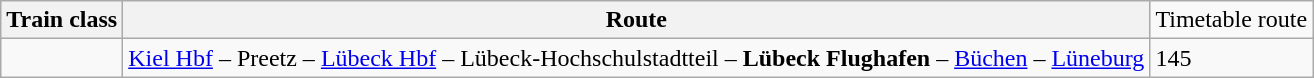<table class="wikitable">
<tr>
<th>Train class</th>
<th>Route</th>
<td>Timetable route</td>
</tr>
<tr>
<td></td>
<td><a href='#'>Kiel Hbf</a> – Preetz – <a href='#'>Lübeck Hbf</a> – Lübeck-Hochschulstadtteil – <strong>Lübeck Flughafen</strong> – <a href='#'>Büchen</a> – <a href='#'>Lüneburg</a></td>
<td>145</td>
</tr>
</table>
